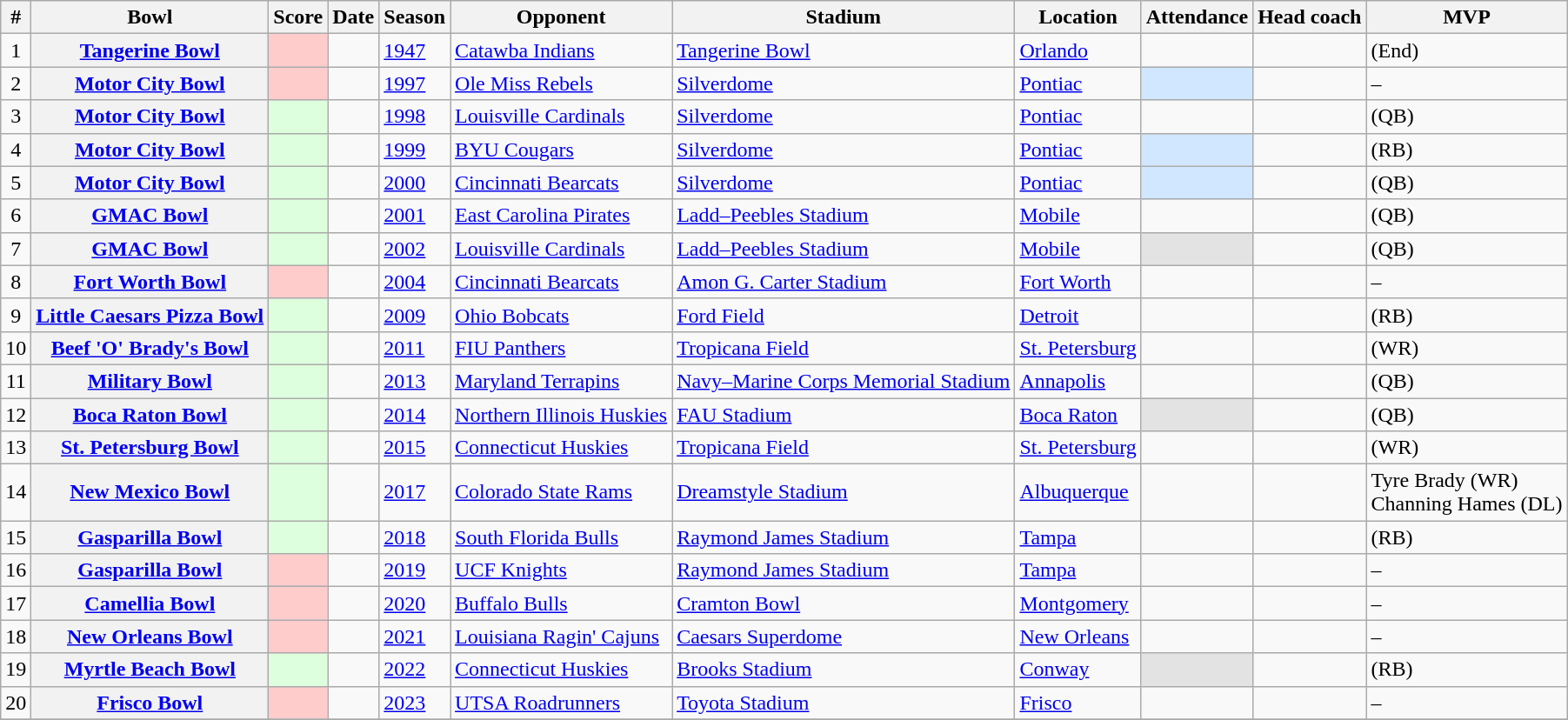<table class="wikitable sortable">
<tr>
<th scope="col">#</th>
<th scope="col">Bowl</th>
<th scope="col">Score</th>
<th scope="col">Date</th>
<th scope="col">Season</th>
<th scope="col">Opponent</th>
<th scope="col">Stadium</th>
<th scope="col">Location</th>
<th scope="col">Attendance</th>
<th scope="col">Head coach</th>
<th scope="col">MVP</th>
</tr>
<tr>
<td align="center">1</td>
<th scope="row"><a href='#'>Tangerine Bowl</a></th>
<td style="background:#fcc;"></td>
<td></td>
<td><a href='#'>1947</a></td>
<td><a href='#'>Catawba Indians</a></td>
<td><a href='#'>Tangerine Bowl</a></td>
<td><a href='#'>Orlando</a></td>
<td></td>
<td></td>
<td> (End)</td>
</tr>
<tr>
<td align="center">2</td>
<th scope="row"><a href='#'>Motor City Bowl</a></th>
<td style="background:#fcc;"></td>
<td></td>
<td><a href='#'>1997</a></td>
<td><a href='#'>Ole Miss Rebels</a></td>
<td><a href='#'>Silverdome</a></td>
<td><a href='#'>Pontiac</a></td>
<td style="background:#d0e7ff;"><sup></sup></td>
<td></td>
<td>–</td>
</tr>
<tr>
<td align="center">3</td>
<th scope="row"><a href='#'>Motor City Bowl</a></th>
<td style="background:#dfd;"></td>
<td></td>
<td><a href='#'>1998</a></td>
<td><a href='#'>Louisville Cardinals</a></td>
<td><a href='#'>Silverdome</a></td>
<td><a href='#'>Pontiac</a></td>
<td></td>
<td></td>
<td> (QB)</td>
</tr>
<tr>
<td align="center">4</td>
<th scope="row"><a href='#'>Motor City Bowl</a></th>
<td style="background:#dfd;"></td>
<td></td>
<td><a href='#'>1999</a></td>
<td><a href='#'>BYU Cougars</a></td>
<td><a href='#'>Silverdome</a></td>
<td><a href='#'>Pontiac</a></td>
<td style="background:#d0e7ff;"><sup></sup></td>
<td></td>
<td> (RB)</td>
</tr>
<tr>
<td align="center">5</td>
<th scope="row"><a href='#'>Motor City Bowl</a></th>
<td style="background:#dfd;"></td>
<td></td>
<td><a href='#'>2000</a></td>
<td><a href='#'>Cincinnati Bearcats</a></td>
<td><a href='#'>Silverdome</a></td>
<td><a href='#'>Pontiac</a></td>
<td style="background:#d0e7ff;"><sup></sup></td>
<td></td>
<td> (QB)</td>
</tr>
<tr>
<td align="center">6</td>
<th scope="row"><a href='#'>GMAC Bowl</a></th>
<td style="background:#dfd;"></td>
<td></td>
<td><a href='#'>2001</a></td>
<td><a href='#'>East Carolina Pirates</a></td>
<td><a href='#'>Ladd–Peebles Stadium</a></td>
<td><a href='#'>Mobile</a></td>
<td></td>
<td></td>
<td> (QB)</td>
</tr>
<tr>
<td align="center">7</td>
<th scope="row"><a href='#'>GMAC Bowl</a></th>
<td style="background:#dfd;"></td>
<td></td>
<td><a href='#'>2002</a></td>
<td><a href='#'>Louisville Cardinals</a></td>
<td><a href='#'>Ladd–Peebles Stadium</a></td>
<td><a href='#'>Mobile</a></td>
<td style="background:#e3e3e3;"><sup></sup></td>
<td></td>
<td> (QB)</td>
</tr>
<tr>
<td align="center">8</td>
<th scope="row"><a href='#'>Fort Worth Bowl</a></th>
<td style="background:#fcc;"></td>
<td></td>
<td><a href='#'>2004</a></td>
<td><a href='#'>Cincinnati Bearcats</a></td>
<td><a href='#'>Amon G. Carter Stadium</a></td>
<td><a href='#'>Fort Worth</a></td>
<td></td>
<td></td>
<td>–</td>
</tr>
<tr>
<td align="center">9</td>
<th scope="row"><a href='#'>Little Caesars Pizza Bowl</a></th>
<td style="background:#dfd;"></td>
<td></td>
<td><a href='#'>2009</a></td>
<td><a href='#'>Ohio Bobcats</a></td>
<td><a href='#'>Ford Field</a></td>
<td><a href='#'>Detroit</a></td>
<td></td>
<td></td>
<td> (RB)</td>
</tr>
<tr>
<td align="center">10</td>
<th scope="row"><a href='#'>Beef 'O' Brady's Bowl</a></th>
<td style="background:#dfd;"></td>
<td></td>
<td><a href='#'>2011</a></td>
<td><a href='#'>FIU Panthers</a></td>
<td><a href='#'>Tropicana Field</a></td>
<td><a href='#'>St. Petersburg</a></td>
<td></td>
<td></td>
<td> (WR)</td>
</tr>
<tr>
<td align="center">11</td>
<th scope="row"><a href='#'>Military Bowl</a></th>
<td style="background:#dfd;"></td>
<td></td>
<td><a href='#'>2013</a></td>
<td><a href='#'>Maryland Terrapins</a></td>
<td><a href='#'>Navy–Marine Corps Memorial Stadium</a></td>
<td><a href='#'>Annapolis</a></td>
<td></td>
<td></td>
<td> (QB)</td>
</tr>
<tr>
<td align="center">12</td>
<th scope="row"><a href='#'>Boca Raton Bowl</a></th>
<td style="background:#dfd;"></td>
<td></td>
<td><a href='#'>2014</a></td>
<td><a href='#'>Northern Illinois Huskies</a></td>
<td><a href='#'>FAU Stadium</a></td>
<td><a href='#'>Boca Raton</a></td>
<td style="background:#e3e3e3;"><sup></sup></td>
<td></td>
<td> (QB)</td>
</tr>
<tr>
<td align="center">13</td>
<th scope="row"><a href='#'>St. Petersburg Bowl</a></th>
<td style="background:#dfd;"></td>
<td></td>
<td><a href='#'>2015</a></td>
<td><a href='#'>Connecticut Huskies</a></td>
<td><a href='#'>Tropicana Field</a></td>
<td><a href='#'>St. Petersburg</a></td>
<td></td>
<td></td>
<td> (WR)</td>
</tr>
<tr>
<td align="center">14</td>
<th scope="row"><a href='#'>New Mexico Bowl</a></th>
<td style="background:#dfd;"></td>
<td></td>
<td><a href='#'>2017</a></td>
<td><a href='#'>Colorado State Rams</a></td>
<td><a href='#'>Dreamstyle Stadium</a></td>
<td><a href='#'>Albuquerque</a></td>
<td></td>
<td></td>
<td {{Sort>Tyre Brady (WR)<br>Channing Hames (DL)</td>
</tr>
<tr>
<td align="center">15</td>
<th scope="row"><a href='#'>Gasparilla Bowl</a></th>
<td style="background:#dfd;"></td>
<td></td>
<td><a href='#'>2018</a></td>
<td><a href='#'>South Florida Bulls</a></td>
<td><a href='#'>Raymond James Stadium</a></td>
<td><a href='#'>Tampa</a></td>
<td></td>
<td></td>
<td> (RB)</td>
</tr>
<tr>
<td align="center">16</td>
<th scope="row"><a href='#'>Gasparilla Bowl</a></th>
<td style="background:#fcc;"></td>
<td></td>
<td><a href='#'>2019</a></td>
<td><a href='#'>UCF Knights</a></td>
<td><a href='#'>Raymond James Stadium</a></td>
<td><a href='#'>Tampa</a></td>
<td></td>
<td></td>
<td>–</td>
</tr>
<tr>
<td align="center">17</td>
<th scope="row"><a href='#'>Camellia Bowl</a></th>
<td style="background:#fcc;"></td>
<td></td>
<td><a href='#'>2020</a></td>
<td><a href='#'>Buffalo Bulls</a></td>
<td><a href='#'>Cramton Bowl</a></td>
<td><a href='#'>Montgomery</a></td>
<td></td>
<td></td>
<td>–</td>
</tr>
<tr>
<td align="center">18</td>
<th scope="row"><a href='#'>New Orleans Bowl</a></th>
<td style="background:#fcc;"></td>
<td></td>
<td><a href='#'>2021</a></td>
<td><a href='#'>Louisiana Ragin' Cajuns</a></td>
<td><a href='#'>Caesars Superdome</a></td>
<td><a href='#'>New Orleans</a></td>
<td></td>
<td></td>
<td>–</td>
</tr>
<tr>
<td align="center">19</td>
<th scope="row"><a href='#'>Myrtle Beach Bowl</a></th>
<td style="background:#dfd;"></td>
<td></td>
<td><a href='#'>2022</a></td>
<td><a href='#'>Connecticut Huskies</a></td>
<td><a href='#'>Brooks Stadium</a></td>
<td><a href='#'>Conway</a></td>
<td style="background:#e3e3e3;"><sup></sup></td>
<td></td>
<td> (RB)</td>
</tr>
<tr>
<td align="center">20</td>
<th scope="row"><a href='#'>Frisco Bowl</a></th>
<td style="background:#fcc;"></td>
<td></td>
<td><a href='#'>2023</a></td>
<td><a href='#'>UTSA Roadrunners</a></td>
<td><a href='#'>Toyota Stadium</a></td>
<td><a href='#'>Frisco</a></td>
<td></td>
<td></td>
<td>–</td>
</tr>
<tr>
</tr>
</table>
